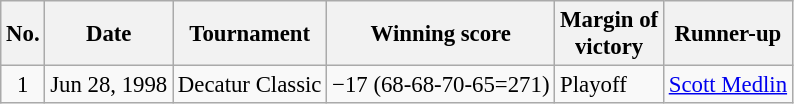<table class="wikitable" style="font-size:95%;">
<tr>
<th>No.</th>
<th>Date</th>
<th>Tournament</th>
<th>Winning score</th>
<th>Margin of<br>victory</th>
<th>Runner-up</th>
</tr>
<tr>
<td align=center>1</td>
<td align=right>Jun 28, 1998</td>
<td>Decatur Classic</td>
<td>−17 (68-68-70-65=271)</td>
<td>Playoff</td>
<td> <a href='#'>Scott Medlin</a></td>
</tr>
</table>
